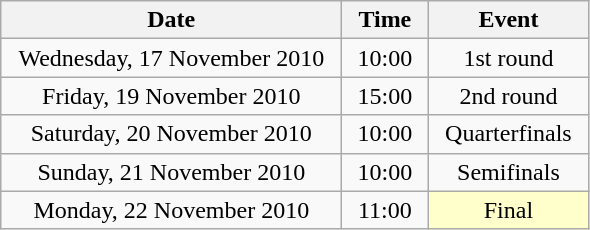<table class = "wikitable" style="text-align:center;">
<tr>
<th width=220>Date</th>
<th width=50>Time</th>
<th width=100>Event</th>
</tr>
<tr>
<td>Wednesday, 17 November 2010</td>
<td>10:00</td>
<td>1st round</td>
</tr>
<tr>
<td>Friday, 19 November 2010</td>
<td>15:00</td>
<td>2nd round</td>
</tr>
<tr>
<td>Saturday, 20 November 2010</td>
<td>10:00</td>
<td>Quarterfinals</td>
</tr>
<tr>
<td>Sunday, 21 November 2010</td>
<td>10:00</td>
<td>Semifinals</td>
</tr>
<tr>
<td>Monday, 22 November 2010</td>
<td>11:00</td>
<td bgcolor=ffffcc>Final</td>
</tr>
</table>
